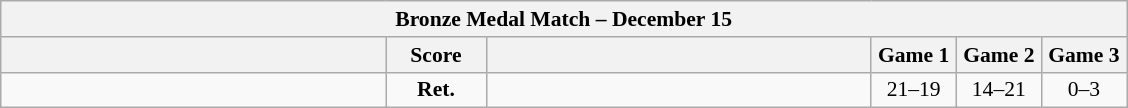<table class="wikitable" style="text-align: center; font-size:90% ">
<tr>
<th colspan=6>Bronze Medal Match – December 15</th>
</tr>
<tr>
<th align="right" width="250"></th>
<th width="60">Score</th>
<th align="left" width="250"></th>
<th width="50">Game 1</th>
<th width="50">Game 2</th>
<th width="50">Game 3</th>
</tr>
<tr>
<td align=left></td>
<td align=center><strong>Ret.</strong></td>
<td align=left><strong></strong></td>
<td>21–19</td>
<td>14–21</td>
<td>0–3</td>
</tr>
</table>
